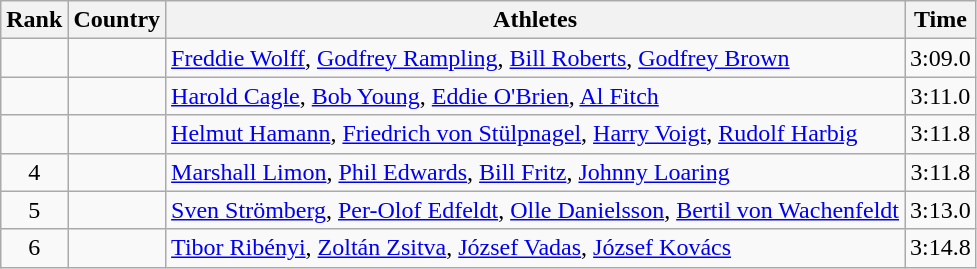<table class="wikitable sortable" style="text-align:center">
<tr>
<th>Rank</th>
<th>Country</th>
<th>Athletes</th>
<th>Time</th>
</tr>
<tr>
<td></td>
<td align=left></td>
<td align=left><a href='#'>Freddie Wolff</a>, <a href='#'>Godfrey Rampling</a>, <a href='#'>Bill Roberts</a>, <a href='#'>Godfrey Brown</a></td>
<td>3:09.0</td>
</tr>
<tr>
<td></td>
<td align=left></td>
<td align=left><a href='#'>Harold Cagle</a>, <a href='#'>Bob Young</a>, <a href='#'>Eddie O'Brien</a>, <a href='#'>Al Fitch</a></td>
<td>3:11.0</td>
</tr>
<tr>
<td></td>
<td align=left></td>
<td align=left><a href='#'>Helmut Hamann</a>, <a href='#'>Friedrich von Stülpnagel</a>, <a href='#'>Harry Voigt</a>, <a href='#'>Rudolf Harbig</a></td>
<td>3:11.8</td>
</tr>
<tr>
<td>4</td>
<td align=left></td>
<td align=left><a href='#'>Marshall Limon</a>, <a href='#'>Phil Edwards</a>, <a href='#'>Bill Fritz</a>, <a href='#'>Johnny Loaring</a></td>
<td>3:11.8</td>
</tr>
<tr>
<td>5</td>
<td align=left></td>
<td align=left><a href='#'>Sven Strömberg</a>, <a href='#'>Per-Olof Edfeldt</a>, <a href='#'>Olle Danielsson</a>, <a href='#'>Bertil von Wachenfeldt</a></td>
<td>3:13.0</td>
</tr>
<tr>
<td>6</td>
<td align=left></td>
<td align=left><a href='#'>Tibor Ribényi</a>, <a href='#'>Zoltán Zsitva</a>, <a href='#'>József Vadas</a>, <a href='#'>József Kovács</a></td>
<td>3:14.8</td>
</tr>
</table>
